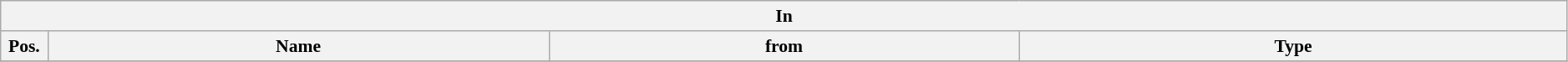<table class="wikitable" style="font-size:90%;width:99%;">
<tr>
<th colspan="4">In</th>
</tr>
<tr>
<th width=3%>Pos.</th>
<th width=32%>Name</th>
<th width=30%>from</th>
<th width=35%>Type</th>
</tr>
<tr>
</tr>
</table>
